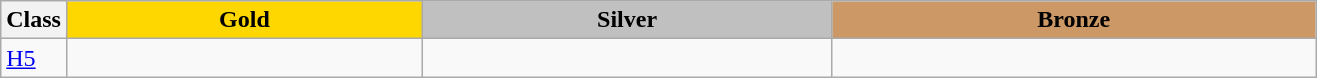<table class=wikitable style="font-size:100%">
<tr>
<th rowspan="1" width="5%">Class</th>
<th rowspan="1" style="background:gold;">Gold</th>
<th colspan="1" style="background:silver;">Silver</th>
<th colspan="1" style="background:#CC9966;">Bronze</th>
</tr>
<tr>
<td><a href='#'>H5</a></td>
<td></td>
<td></td>
<td></td>
</tr>
</table>
